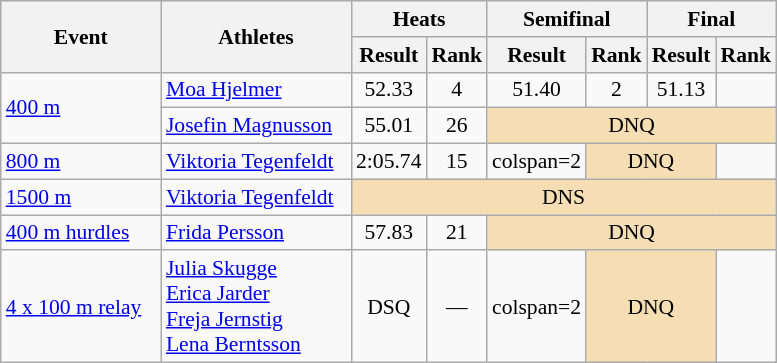<table class="wikitable" border="1" style="font-size:90%">
<tr>
<th rowspan="2" width=100>Event</th>
<th rowspan="2" width=120>Athletes</th>
<th colspan="2">Heats</th>
<th colspan="2">Semifinal</th>
<th colspan="2">Final</th>
</tr>
<tr>
<th>Result</th>
<th>Rank</th>
<th>Result</th>
<th>Rank</th>
<th>Result</th>
<th>Rank</th>
</tr>
<tr>
<td rowspan=2><a href='#'>400 m</a></td>
<td><a href='#'>Moa Hjelmer</a></td>
<td align=center>52.33</td>
<td align=center>4</td>
<td align=center>51.40</td>
<td align=center>2</td>
<td align=center>51.13</td>
<td align=center></td>
</tr>
<tr>
<td><a href='#'>Josefin Magnusson</a></td>
<td align=center>55.01</td>
<td align=center>26</td>
<td colspan=4 align=center bgcolor="wheat">DNQ</td>
</tr>
<tr>
<td><a href='#'>800 m</a></td>
<td><a href='#'>Viktoria Tegenfeldt</a></td>
<td align=center>2:05.74</td>
<td align=center>15</td>
<td>colspan=2 </td>
<td colspan=2 align=center bgcolor="wheat">DNQ</td>
</tr>
<tr>
<td><a href='#'>1500 m</a></td>
<td><a href='#'>Viktoria Tegenfeldt</a></td>
<td colspan=6 align=center bgcolor="wheat">DNS</td>
</tr>
<tr>
<td><a href='#'>400 m hurdles</a></td>
<td><a href='#'>Frida Persson</a></td>
<td align=center>57.83</td>
<td align=center>21</td>
<td colspan=4 align=center bgcolor="wheat">DNQ</td>
</tr>
<tr>
<td><a href='#'>4 x 100 m relay</a></td>
<td><a href='#'>Julia Skugge</a><br><a href='#'>Erica Jarder</a><br><a href='#'>Freja Jernstig</a><br><a href='#'>Lena Berntsson</a></td>
<td align=center>DSQ</td>
<td align=center>—</td>
<td>colspan=2 </td>
<td colspan=2 align=center bgcolor="wheat">DNQ</td>
</tr>
</table>
